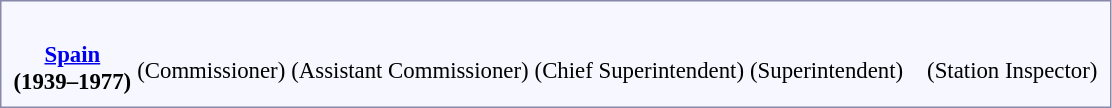<table style="border:1px solid #8888aa; background-color:#f7f8ff; padding:5px; font-size:95%; margin: 0px 12px 12px 0px;">
<tr>
<td align="center" rowspan=2><strong> <br><a href='#'>Spain</a></strong><br><strong>(1939–1977)</strong></td>
<td align="center" colspan=1></td>
<td align="center" colspan=1></td>
<td align="center" colspan=1></td>
<td align="center" colspan=1></td>
<td align="center" colspan=1></td>
<td align="center" colspan=1></td>
<td align="center" colspan=1></td>
<td align="center" colspan=1></td>
</tr>
<tr rowspan="2">
<td align="center" colspan=1><br> (Commissioner)</td>
<td align="center" colspan=1><br> (Assistant Commissioner)</td>
<td align="center" colspan=1><br> (Chief Superintendent)</td>
<td align="center" colspan=1><br> (Superintendent)</td>
<td align="center" colspan=1></td>
<td align="center" colspan=1></td>
<td align="center" colspan=1></td>
<td align="center" colspan=1><br> (Station Inspector)</td>
</tr>
</table>
